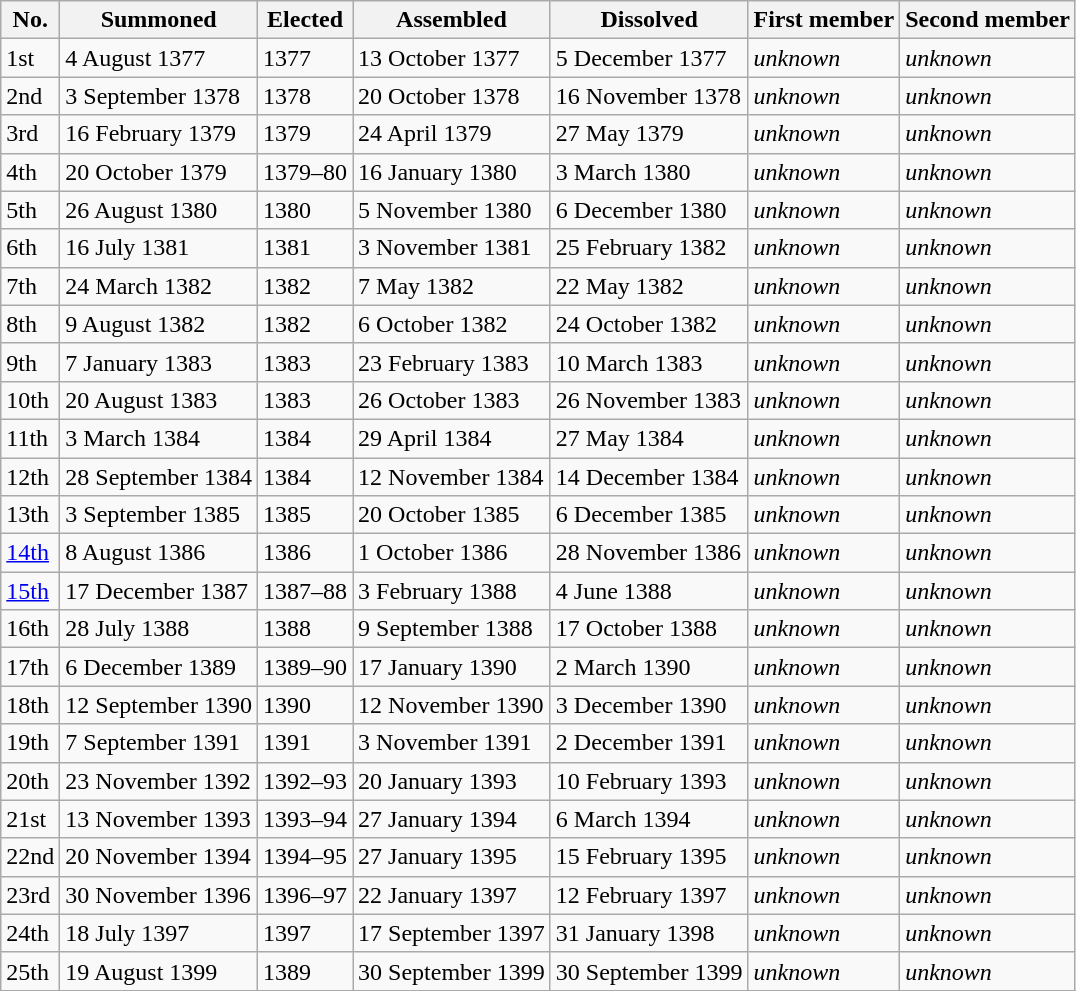<table class="wikitable">
<tr>
<th>No.</th>
<th>Summoned</th>
<th>Elected</th>
<th>Assembled</th>
<th>Dissolved</th>
<th>First member</th>
<th>Second member</th>
</tr>
<tr>
<td>1st</td>
<td>4 August 1377</td>
<td>1377</td>
<td>13 October 1377</td>
<td>5 December 1377</td>
<td><em>unknown</em></td>
<td><em>unknown</em></td>
</tr>
<tr>
<td>2nd</td>
<td>3 September 1378</td>
<td>1378</td>
<td>20 October 1378</td>
<td>16 November 1378</td>
<td><em>unknown</em></td>
<td><em>unknown</em></td>
</tr>
<tr>
<td>3rd</td>
<td>16 February 1379</td>
<td>1379</td>
<td>24 April 1379</td>
<td>27 May 1379</td>
<td><em>unknown</em></td>
<td><em>unknown</em></td>
</tr>
<tr>
<td>4th</td>
<td>20 October 1379</td>
<td>1379–80</td>
<td>16 January 1380</td>
<td>3 March 1380</td>
<td><em>unknown</em></td>
<td><em>unknown</em></td>
</tr>
<tr>
<td>5th</td>
<td>26 August 1380</td>
<td>1380</td>
<td>5 November 1380</td>
<td>6 December 1380</td>
<td><em>unknown</em></td>
<td><em>unknown</em></td>
</tr>
<tr>
<td>6th</td>
<td>16 July 1381</td>
<td>1381</td>
<td>3 November 1381</td>
<td>25 February 1382</td>
<td><em>unknown</em></td>
<td><em>unknown</em></td>
</tr>
<tr>
<td>7th</td>
<td>24 March 1382</td>
<td>1382</td>
<td>7 May 1382</td>
<td>22 May 1382</td>
<td><em>unknown</em></td>
<td><em>unknown</em></td>
</tr>
<tr>
<td>8th</td>
<td>9 August 1382</td>
<td>1382</td>
<td>6 October 1382</td>
<td>24 October 1382</td>
<td><em>unknown</em></td>
<td><em>unknown</em></td>
</tr>
<tr>
<td>9th</td>
<td>7 January 1383</td>
<td>1383</td>
<td>23 February 1383</td>
<td>10 March 1383</td>
<td><em>unknown</em></td>
<td><em>unknown</em></td>
</tr>
<tr>
<td>10th</td>
<td>20 August 1383</td>
<td>1383</td>
<td>26 October 1383</td>
<td>26 November 1383</td>
<td><em>unknown</em></td>
<td><em>unknown</em></td>
</tr>
<tr>
<td>11th</td>
<td>3 March 1384</td>
<td>1384</td>
<td>29 April 1384</td>
<td>27 May 1384</td>
<td><em>unknown</em></td>
<td><em>unknown</em></td>
</tr>
<tr>
<td>12th</td>
<td>28 September 1384</td>
<td>1384</td>
<td>12 November 1384</td>
<td>14 December 1384</td>
<td><em>unknown</em></td>
<td><em>unknown</em></td>
</tr>
<tr>
<td>13th</td>
<td>3 September 1385</td>
<td>1385</td>
<td>20 October 1385</td>
<td>6 December 1385</td>
<td><em>unknown</em></td>
<td><em>unknown</em></td>
</tr>
<tr>
<td><a href='#'>14th</a></td>
<td>8 August 1386</td>
<td>1386</td>
<td>1 October 1386</td>
<td>28 November 1386</td>
<td><em>unknown</em></td>
<td><em>unknown</em></td>
</tr>
<tr>
<td><a href='#'>15th</a></td>
<td>17 December 1387</td>
<td>1387–88</td>
<td>3 February 1388</td>
<td>4 June 1388</td>
<td><em>unknown</em></td>
<td><em>unknown</em></td>
</tr>
<tr>
<td>16th</td>
<td>28 July 1388</td>
<td>1388</td>
<td>9 September 1388</td>
<td>17 October 1388</td>
<td><em>unknown</em></td>
<td><em>unknown</em></td>
</tr>
<tr>
<td>17th</td>
<td>6 December 1389</td>
<td>1389–90</td>
<td>17 January 1390</td>
<td>2 March 1390</td>
<td><em>unknown</em></td>
<td><em>unknown</em></td>
</tr>
<tr>
<td>18th</td>
<td>12 September 1390</td>
<td>1390</td>
<td>12 November 1390</td>
<td>3 December 1390</td>
<td><em>unknown</em></td>
<td><em>unknown</em></td>
</tr>
<tr>
<td>19th</td>
<td>7 September 1391</td>
<td>1391</td>
<td>3 November 1391</td>
<td>2 December 1391</td>
<td><em>unknown</em></td>
<td><em>unknown</em></td>
</tr>
<tr>
<td>20th</td>
<td>23 November 1392</td>
<td>1392–93</td>
<td>20 January 1393</td>
<td>10 February 1393</td>
<td><em>unknown</em></td>
<td><em>unknown</em></td>
</tr>
<tr>
<td>21st</td>
<td>13 November 1393</td>
<td>1393–94</td>
<td>27 January 1394</td>
<td>6 March 1394</td>
<td><em>unknown</em></td>
<td><em>unknown</em></td>
</tr>
<tr>
<td>22nd</td>
<td>20 November 1394</td>
<td>1394–95</td>
<td>27 January 1395</td>
<td>15 February 1395</td>
<td><em>unknown</em></td>
<td><em>unknown</em></td>
</tr>
<tr>
<td>23rd</td>
<td>30 November 1396</td>
<td>1396–97</td>
<td>22 January 1397</td>
<td>12 February 1397</td>
<td><em>unknown</em></td>
<td><em>unknown</em></td>
</tr>
<tr>
<td>24th</td>
<td>18 July 1397</td>
<td>1397</td>
<td>17 September 1397</td>
<td>31 January 1398</td>
<td><em>unknown</em></td>
<td><em>unknown</em></td>
</tr>
<tr>
<td>25th</td>
<td>19 August 1399</td>
<td>1389</td>
<td>30 September 1399</td>
<td>30 September 1399</td>
<td><em>unknown</em></td>
<td><em>unknown</em></td>
</tr>
<tr>
</tr>
</table>
